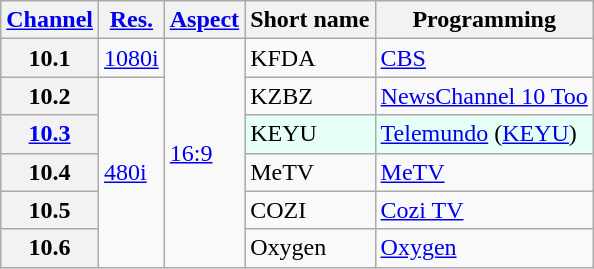<table class="wikitable">
<tr>
<th scope = "col"><a href='#'>Channel</a></th>
<th scope = "col"><a href='#'>Res.</a></th>
<th scope = "col"><a href='#'>Aspect</a></th>
<th scope = "col">Short name</th>
<th scope = "col">Programming</th>
</tr>
<tr>
<th scope = "row">10.1</th>
<td><a href='#'>1080i</a></td>
<td rowspan="6"><a href='#'>16:9</a></td>
<td>KFDA</td>
<td><a href='#'>CBS</a></td>
</tr>
<tr>
<th scope = "row">10.2</th>
<td rowspan="5"><a href='#'>480i</a></td>
<td>KZBZ</td>
<td><a href='#'>NewsChannel 10 Too</a></td>
</tr>
<tr style="background-color: #E6FFF7;">
<th scope = "row"><a href='#'>10.3</a></th>
<td>KEYU</td>
<td><a href='#'>Telemundo</a> (<a href='#'>KEYU</a>)</td>
</tr>
<tr>
<th scope = "row">10.4</th>
<td>MeTV</td>
<td><a href='#'>MeTV</a></td>
</tr>
<tr>
<th scope = "row">10.5</th>
<td>COZI</td>
<td><a href='#'>Cozi TV</a></td>
</tr>
<tr>
<th scope = "row">10.6</th>
<td>Oxygen</td>
<td><a href='#'>Oxygen</a></td>
</tr>
</table>
